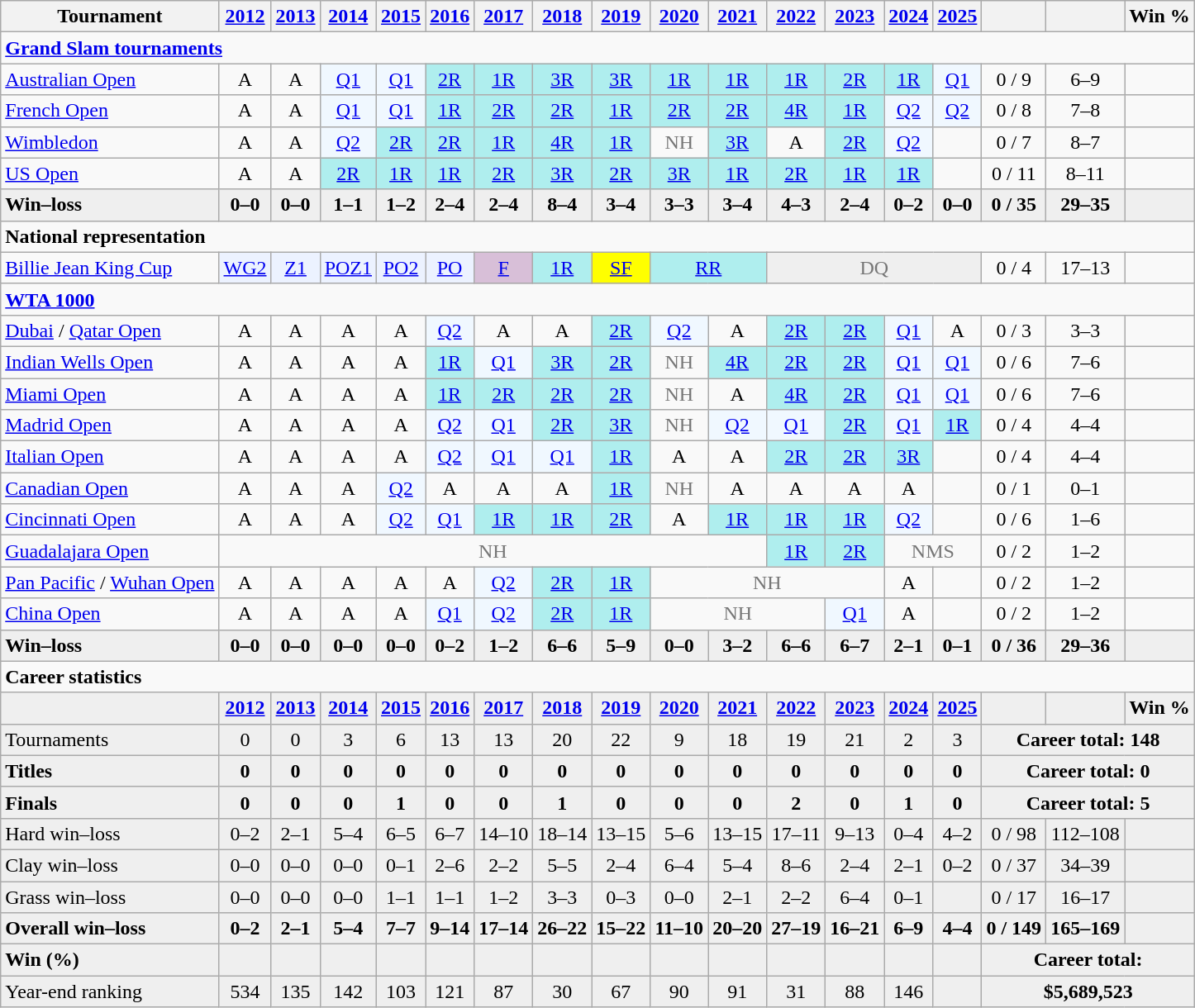<table class=wikitable style=text-align:center>
<tr>
<th>Tournament</th>
<th><a href='#'>2012</a></th>
<th><a href='#'>2013</a></th>
<th><a href='#'>2014</a></th>
<th><a href='#'>2015</a></th>
<th><a href='#'>2016</a></th>
<th><a href='#'>2017</a></th>
<th><a href='#'>2018</a></th>
<th><a href='#'>2019</a></th>
<th><a href='#'>2020</a></th>
<th><a href='#'>2021</a></th>
<th><a href='#'>2022</a></th>
<th><a href='#'>2023</a></th>
<th><a href='#'>2024</a></th>
<th><a href='#'>2025</a></th>
<th></th>
<th></th>
<th>Win %</th>
</tr>
<tr>
<td colspan=18 style=text-align:left><strong><a href='#'>Grand Slam tournaments</a></strong></td>
</tr>
<tr>
<td style=text-align:left><a href='#'>Australian Open</a></td>
<td>A</td>
<td>A</td>
<td style=background:#f0f8ff><a href='#'>Q1</a></td>
<td style=background:#f0f8ff><a href='#'>Q1</a></td>
<td style=background:#afeeee><a href='#'>2R</a></td>
<td style=background:#afeeee><a href='#'>1R</a></td>
<td style=background:#afeeee><a href='#'>3R</a></td>
<td style=background:#afeeee><a href='#'>3R</a></td>
<td style=background:#afeeee><a href='#'>1R</a></td>
<td style=background:#afeeee><a href='#'>1R</a></td>
<td style=background:#afeeee><a href='#'>1R</a></td>
<td style=background:#afeeee><a href='#'>2R</a></td>
<td style=background:#afeeee><a href='#'>1R</a></td>
<td style=background:#f0f8ff><a href='#'>Q1</a></td>
<td>0 / 9</td>
<td>6–9</td>
<td></td>
</tr>
<tr>
<td style=text-align:left><a href='#'>French Open</a></td>
<td>A</td>
<td>A</td>
<td style=background:#f0f8ff><a href='#'>Q1</a></td>
<td style=background:#f0f8ff><a href='#'>Q1</a></td>
<td style=background:#afeeee><a href='#'>1R</a></td>
<td style=background:#afeeee><a href='#'>2R</a></td>
<td style=background:#afeeee><a href='#'>2R</a></td>
<td style=background:#afeeee><a href='#'>1R</a></td>
<td style=background:#afeeee><a href='#'>2R</a></td>
<td style=background:#afeeee><a href='#'>2R</a></td>
<td style=background:#afeeee><a href='#'>4R</a></td>
<td style=background:#afeeee><a href='#'>1R</a></td>
<td style=background:#f0f8ff><a href='#'>Q2</a></td>
<td style=background:#f0f8ff><a href='#'>Q2</a></td>
<td>0 / 8</td>
<td>7–8</td>
<td></td>
</tr>
<tr>
<td style=text-align:left><a href='#'>Wimbledon</a></td>
<td>A</td>
<td>A</td>
<td style=background:#f0f8ff><a href='#'>Q2</a></td>
<td style=background:#afeeee><a href='#'>2R</a></td>
<td style=background:#afeeee><a href='#'>2R</a></td>
<td style=background:#afeeee><a href='#'>1R</a></td>
<td style=background:#afeeee><a href='#'>4R</a></td>
<td style=background:#afeeee><a href='#'>1R</a></td>
<td style=color:#767676>NH</td>
<td style=background:#afeeee><a href='#'>3R</a></td>
<td>A</td>
<td style=background:#afeeee><a href='#'>2R</a></td>
<td style=background:#f0f8ff><a href='#'>Q2</a></td>
<td></td>
<td>0 / 7</td>
<td>8–7</td>
<td></td>
</tr>
<tr>
<td style=text-align:left><a href='#'>US Open</a></td>
<td>A</td>
<td>A</td>
<td style=background:#afeeee><a href='#'>2R</a></td>
<td style=background:#afeeee><a href='#'>1R</a></td>
<td style=background:#afeeee><a href='#'>1R</a></td>
<td style=background:#afeeee><a href='#'>2R</a></td>
<td style=background:#afeeee><a href='#'>3R</a></td>
<td style=background:#afeeee><a href='#'>2R</a></td>
<td style=background:#afeeee><a href='#'>3R</a></td>
<td style=background:#afeeee><a href='#'>1R</a></td>
<td style=background:#afeeee><a href='#'>2R</a></td>
<td style=background:#afeeee><a href='#'>1R</a></td>
<td style=background:#afeeee><a href='#'>1R</a></td>
<td></td>
<td>0 / 11</td>
<td>8–11</td>
<td></td>
</tr>
<tr style=font-weight:bold;background:#efefef>
<td style=text-align:left>Win–loss</td>
<td>0–0</td>
<td>0–0</td>
<td>1–1</td>
<td>1–2</td>
<td>2–4</td>
<td>2–4</td>
<td>8–4</td>
<td>3–4</td>
<td>3–3</td>
<td>3–4</td>
<td>4–3</td>
<td>2–4</td>
<td>0–2</td>
<td>0–0</td>
<td>0 / 35</td>
<td>29–35</td>
<td></td>
</tr>
<tr>
<td colspan=18 style=text-align:left><strong>National representation</strong></td>
</tr>
<tr>
<td style=text-align:left><a href='#'>Billie Jean King Cup</a></td>
<td style=background:#ecf2ff><a href='#'>WG2</a></td>
<td style=background:#ecf2ff><a href='#'>Z1</a></td>
<td style=background:#ecf2ff><a href='#'>POZ1</a></td>
<td style=background:#ecf2ff><a href='#'>PO2</a></td>
<td style=background:#ecf2ff><a href='#'>PO</a></td>
<td style=background:thistle><a href='#'>F</a></td>
<td style=background:#afeeee><a href='#'>1R</a></td>
<td style=background:yellow><a href='#'>SF</a></td>
<td colspan=2 style=background:#afeeee><a href='#'>RR</a></td>
<td colspan=4 style=background:#efefef;color:#767676>DQ</td>
<td>0 / 4</td>
<td>17–13</td>
<td></td>
</tr>
<tr>
<td colspan=18 style=text-align:left><strong><a href='#'>WTA 1000</a></strong></td>
</tr>
<tr>
<td style=text-align:left><a href='#'>Dubai</a> / <a href='#'>Qatar Open</a></td>
<td>A</td>
<td>A</td>
<td>A</td>
<td>A</td>
<td style=background:#f0f8ff><a href='#'>Q2</a></td>
<td>A</td>
<td>A</td>
<td style=background:#afeeee><a href='#'>2R</a></td>
<td style=background:#f0f8ff><a href='#'>Q2</a></td>
<td>A</td>
<td style=background:#afeeee><a href='#'>2R</a></td>
<td style=background:#afeeee><a href='#'>2R</a></td>
<td style=background:#f0f8ff><a href='#'>Q1</a></td>
<td>A</td>
<td>0 / 3</td>
<td>3–3</td>
<td></td>
</tr>
<tr>
<td style=text-align:left><a href='#'>Indian Wells Open</a></td>
<td>A</td>
<td>A</td>
<td>A</td>
<td>A</td>
<td style=background:#afeeee><a href='#'>1R</a></td>
<td style=background:#f0f8ff><a href='#'>Q1</a></td>
<td style=background:#afeeee><a href='#'>3R</a></td>
<td style=background:#afeeee><a href='#'>2R</a></td>
<td style=color:#767676>NH</td>
<td style=background:#afeeee><a href='#'>4R</a></td>
<td style=background:#afeeee><a href='#'>2R</a></td>
<td style=background:#afeeee><a href='#'>2R</a></td>
<td style=background:#f0f8ff><a href='#'>Q1</a></td>
<td style=background:#f0f8ff><a href='#'>Q1</a></td>
<td>0 / 6</td>
<td>7–6</td>
<td></td>
</tr>
<tr>
<td style=text-align:left><a href='#'>Miami Open</a></td>
<td>A</td>
<td>A</td>
<td>A</td>
<td>A</td>
<td style=background:#afeeee><a href='#'>1R</a></td>
<td style=background:#afeeee><a href='#'>2R</a></td>
<td style=background:#afeeee><a href='#'>2R</a></td>
<td style=background:#afeeee><a href='#'>2R</a></td>
<td style=color:#767676>NH</td>
<td>A</td>
<td style=background:#afeeee><a href='#'>4R</a></td>
<td style=background:#afeeee><a href='#'>2R</a></td>
<td style=background:#f0f8ff><a href='#'>Q1</a></td>
<td style=background:#f0f8ff><a href='#'>Q1</a></td>
<td>0 / 6</td>
<td>7–6</td>
<td></td>
</tr>
<tr>
<td style=text-align:left><a href='#'>Madrid Open</a></td>
<td>A</td>
<td>A</td>
<td>A</td>
<td>A</td>
<td style=background:#f0f8ff><a href='#'>Q2</a></td>
<td style=background:#f0f8ff><a href='#'>Q1</a></td>
<td style=background:#afeeee><a href='#'>2R</a></td>
<td style=background:#afeeee><a href='#'>3R</a></td>
<td style=color:#767676>NH</td>
<td style=background:#f0f8ff><a href='#'>Q2</a></td>
<td style=background:#f0f8ff><a href='#'>Q1</a></td>
<td style=background:#afeeee><a href='#'>2R</a></td>
<td style=background:#f0f8ff><a href='#'>Q1</a></td>
<td style=background:#afeeee><a href='#'>1R</a></td>
<td>0 / 4</td>
<td>4–4</td>
<td></td>
</tr>
<tr>
<td style=text-align:left><a href='#'>Italian Open</a></td>
<td>A</td>
<td>A</td>
<td>A</td>
<td>A</td>
<td style=background:#f0f8ff><a href='#'>Q2</a></td>
<td style=background:#f0f8ff><a href='#'>Q1</a></td>
<td style=background:#f0f8ff><a href='#'>Q1</a></td>
<td style=background:#afeeee><a href='#'>1R</a></td>
<td>A</td>
<td>A</td>
<td style=background:#afeeee><a href='#'>2R</a></td>
<td style=background:#afeeee><a href='#'>2R</a></td>
<td style=background:#afeeee><a href='#'>3R</a></td>
<td></td>
<td>0 / 4</td>
<td>4–4</td>
<td></td>
</tr>
<tr>
<td style=text-align:left><a href='#'>Canadian Open</a></td>
<td>A</td>
<td>A</td>
<td>A</td>
<td style=background:#f0f8ff><a href='#'>Q2</a></td>
<td>A</td>
<td>A</td>
<td>A</td>
<td style=background:#afeeee><a href='#'>1R</a></td>
<td style=color:#767676>NH</td>
<td>A</td>
<td>A</td>
<td>A</td>
<td>A</td>
<td></td>
<td>0 / 1</td>
<td>0–1</td>
<td></td>
</tr>
<tr>
<td style=text-align:left><a href='#'>Cincinnati Open</a></td>
<td>A</td>
<td>A</td>
<td>A</td>
<td style=background:#f0f8ff><a href='#'>Q2</a></td>
<td style=background:#f0f8ff><a href='#'>Q1</a></td>
<td style=background:#afeeee><a href='#'>1R</a></td>
<td style=background:#afeeee><a href='#'>1R</a></td>
<td style=background:#afeeee><a href='#'>2R</a></td>
<td>A</td>
<td style=background:#afeeee><a href='#'>1R</a></td>
<td style=background:#afeeee><a href='#'>1R</a></td>
<td style=background:#afeeee><a href='#'>1R</a></td>
<td style=background:#f0f8ff><a href='#'>Q2</a></td>
<td></td>
<td>0 / 6</td>
<td>1–6</td>
<td></td>
</tr>
<tr>
<td style=text-align:left><a href='#'>Guadalajara Open</a></td>
<td colspan=10 style=color:#767676>NH</td>
<td style=background:#afeeee><a href='#'>1R</a></td>
<td style=background:#afeeee><a href='#'>2R</a></td>
<td colspan=2 style=color:#767676>NMS</td>
<td>0 / 2</td>
<td>1–2</td>
<td></td>
</tr>
<tr>
<td style=text-align:left><a href='#'>Pan Pacific</a> / <a href='#'>Wuhan Open</a></td>
<td>A</td>
<td>A</td>
<td>A</td>
<td>A</td>
<td>A</td>
<td style=background:#f0f8ff><a href='#'>Q2</a></td>
<td style=background:#afeeee><a href='#'>2R</a></td>
<td style=background:#afeeee><a href='#'>1R</a></td>
<td colspan=4 style=color:#767676>NH</td>
<td>A</td>
<td></td>
<td>0 / 2</td>
<td>1–2</td>
<td></td>
</tr>
<tr>
<td style=text-align:left><a href='#'>China Open</a></td>
<td>A</td>
<td>A</td>
<td>A</td>
<td>A</td>
<td style=background:#f0f8ff><a href='#'>Q1</a></td>
<td style=background:#f0f8ff><a href='#'>Q2</a></td>
<td style=background:#afeeee><a href='#'>2R</a></td>
<td style=background:#afeeee><a href='#'>1R</a></td>
<td colspan=3 style=color:#767676>NH</td>
<td style=background:#f0f8ff><a href='#'>Q1</a></td>
<td>A</td>
<td></td>
<td>0 / 2</td>
<td>1–2</td>
<td></td>
</tr>
<tr style=font-weight:bold;background:#efefef>
<td style=text-align:left>Win–loss</td>
<td>0–0</td>
<td>0–0</td>
<td>0–0</td>
<td>0–0</td>
<td>0–2</td>
<td>1–2</td>
<td>6–6</td>
<td>5–9</td>
<td>0–0</td>
<td>3–2</td>
<td>6–6</td>
<td>6–7</td>
<td>2–1</td>
<td>0–1</td>
<td>0 / 36</td>
<td>29–36</td>
<td></td>
</tr>
<tr>
<td colspan=18 style=text-align:left><strong>Career statistics</strong></td>
</tr>
<tr style=font-weight:bold;background:#efefef>
<td></td>
<td><a href='#'>2012</a></td>
<td><a href='#'>2013</a></td>
<td><a href='#'>2014</a></td>
<td><a href='#'>2015</a></td>
<td><a href='#'>2016</a></td>
<td><a href='#'>2017</a></td>
<td><a href='#'>2018</a></td>
<td><a href='#'>2019</a></td>
<td><a href='#'>2020</a></td>
<td><a href='#'>2021</a></td>
<td><a href='#'>2022</a></td>
<td><a href='#'>2023</a></td>
<td><a href='#'>2024</a></td>
<td><a href='#'>2025</a></td>
<td></td>
<td></td>
<td>Win %</td>
</tr>
<tr style=background:#efefef>
<td style=text-align:left>Tournaments</td>
<td>0</td>
<td>0</td>
<td>3</td>
<td>6</td>
<td>13</td>
<td>13</td>
<td>20</td>
<td>22</td>
<td>9</td>
<td>18</td>
<td>19</td>
<td>21</td>
<td>2</td>
<td>3</td>
<td colspan=3><strong>Career total: 148</strong></td>
</tr>
<tr style=font-weight:bold;background:#efefef>
<td style=text-align:left>Titles</td>
<td>0</td>
<td>0</td>
<td>0</td>
<td>0</td>
<td>0</td>
<td>0</td>
<td>0</td>
<td>0</td>
<td>0</td>
<td>0</td>
<td>0</td>
<td>0</td>
<td>0</td>
<td>0</td>
<td colspan=3>Career total: 0</td>
</tr>
<tr style=font-weight:bold;background:#efefef>
<td style=text-align:left>Finals</td>
<td>0</td>
<td>0</td>
<td>0</td>
<td>1</td>
<td>0</td>
<td>0</td>
<td>1</td>
<td>0</td>
<td>0</td>
<td>0</td>
<td>2</td>
<td>0</td>
<td>1</td>
<td>0</td>
<td colspan=3>Career total: 5</td>
</tr>
<tr style=background:#efefef>
<td style=text-align:left>Hard win–loss</td>
<td>0–2</td>
<td>2–1</td>
<td>5–4</td>
<td>6–5</td>
<td>6–7</td>
<td>14–10</td>
<td>18–14</td>
<td>13–15</td>
<td>5–6</td>
<td>13–15</td>
<td>17–11</td>
<td>9–13</td>
<td>0–4</td>
<td>4–2</td>
<td>0 / 98</td>
<td>112–108</td>
<td></td>
</tr>
<tr style=background:#efefef>
<td style=text-align:left>Clay win–loss</td>
<td>0–0</td>
<td>0–0</td>
<td>0–0</td>
<td>0–1</td>
<td>2–6</td>
<td>2–2</td>
<td>5–5</td>
<td>2–4</td>
<td>6–4</td>
<td>5–4</td>
<td>8–6</td>
<td>2–4</td>
<td>2–1</td>
<td>0–2</td>
<td>0 / 37</td>
<td>34–39</td>
<td></td>
</tr>
<tr style=background:#efefef>
<td style=text-align:left>Grass win–loss</td>
<td>0–0</td>
<td>0–0</td>
<td>0–0</td>
<td>1–1</td>
<td>1–1</td>
<td>1–2</td>
<td>3–3</td>
<td>0–3</td>
<td>0–0</td>
<td>2–1</td>
<td>2–2</td>
<td>6–4</td>
<td>0–1</td>
<td></td>
<td>0 / 17</td>
<td>16–17</td>
<td></td>
</tr>
<tr style=font-weight:bold;background:#efefef>
<td style=text-align:left>Overall win–loss</td>
<td>0–2</td>
<td>2–1</td>
<td>5–4</td>
<td>7–7</td>
<td>9–14</td>
<td>17–14</td>
<td>26–22</td>
<td>15–22</td>
<td>11–10</td>
<td>20–20</td>
<td>27–19</td>
<td>16–21</td>
<td>6–9</td>
<td>4–4</td>
<td>0 / 149</td>
<td>165–169</td>
<td></td>
</tr>
<tr style=font-weight:bold;background:#efefef>
<td style=text-align:left>Win (%)</td>
<td></td>
<td></td>
<td></td>
<td></td>
<td></td>
<td></td>
<td></td>
<td></td>
<td></td>
<td></td>
<td></td>
<td></td>
<td></td>
<td></td>
<td colspan=3>Career total: </td>
</tr>
<tr style=background:#efefef>
<td style=text-align:left>Year-end ranking</td>
<td>534</td>
<td>135</td>
<td>142</td>
<td>103</td>
<td>121</td>
<td>87</td>
<td>30</td>
<td>67</td>
<td>90</td>
<td>91</td>
<td>31</td>
<td>88</td>
<td>146</td>
<td></td>
<td colspan=3><strong>$5,689,523</strong></td>
</tr>
</table>
